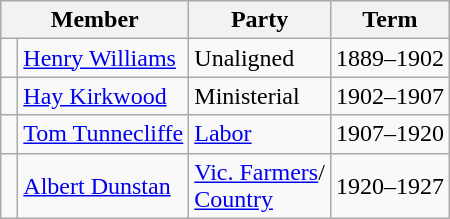<table class="wikitable">
<tr>
<th colspan="2">Member</th>
<th>Party</th>
<th>Term</th>
</tr>
<tr>
<td> </td>
<td><a href='#'>Henry Williams</a></td>
<td>Unaligned</td>
<td>1889–1902</td>
</tr>
<tr>
<td> </td>
<td><a href='#'>Hay Kirkwood</a></td>
<td>Ministerial</td>
<td>1902–1907</td>
</tr>
<tr>
<td> </td>
<td><a href='#'>Tom Tunnecliffe</a></td>
<td><a href='#'>Labor</a></td>
<td>1907–1920</td>
</tr>
<tr>
<td> </td>
<td><a href='#'>Albert Dunstan</a></td>
<td><a href='#'>Vic. Farmers</a>/<br><a href='#'>Country</a></td>
<td>1920–1927</td>
</tr>
</table>
